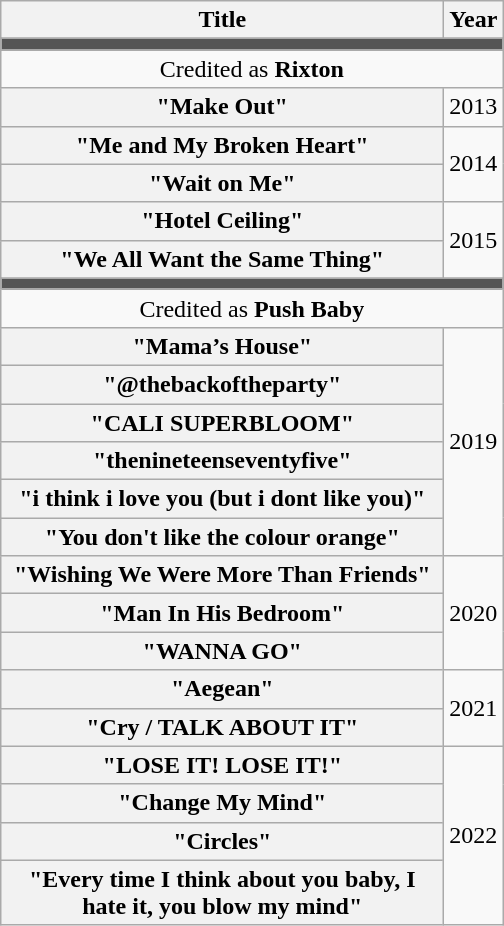<table class="wikitable plainrowheaders" style="text-align:center;">
<tr>
<th scope="col" style="width:18em;">Title</th>
<th scope="col" style="width:1em;">Year</th>
</tr>
<tr>
</tr>
<tr>
<td colspan="2" style="background:#555;"></td>
</tr>
<tr>
<td colspan=2>Credited as <strong>Rixton</strong></td>
</tr>
<tr>
<th scope="row">"Make Out"</th>
<td rowspan="1">2013</td>
</tr>
<tr>
<th scope="row">"Me and My Broken Heart"</th>
<td rowspan="2">2014</td>
</tr>
<tr>
<th scope="row">"Wait on Me"</th>
</tr>
<tr>
<th scope="row">"Hotel Ceiling"</th>
<td rowspan="2">2015</td>
</tr>
<tr>
<th scope="row">"We All Want the Same Thing"</th>
</tr>
<tr>
</tr>
<tr>
<td colspan="2" style="background:#555;"></td>
</tr>
<tr>
<td colspan=2>Credited as <strong>Push Baby</strong></td>
</tr>
<tr>
<th scope="row">"Mama’s House"</th>
<td rowspan="6">2019</td>
</tr>
<tr>
<th scope="row">"@thebackoftheparty"</th>
</tr>
<tr>
<th scope="row">"CALI SUPERBLOOM"</th>
</tr>
<tr>
<th scope="row">"thenineteenseventyfive"</th>
</tr>
<tr>
<th scope="row">"i think i love you (but i dont like you)"</th>
</tr>
<tr>
<th scope="row">"You don't like the colour orange"</th>
</tr>
<tr>
<th scope="row">"Wishing We Were More Than Friends"</th>
<td rowspan="3">2020</td>
</tr>
<tr>
<th scope="row">"Man In His Bedroom"</th>
</tr>
<tr>
<th scope="row">"WANNA GO"</th>
</tr>
<tr>
<th scope="row">"Aegean"</th>
<td rowspan="2">2021</td>
</tr>
<tr>
<th scope="row">"Cry / TALK ABOUT IT"</th>
</tr>
<tr>
<th scope="row">"LOSE IT! LOSE IT!"</th>
<td rowspan="4">2022</td>
</tr>
<tr>
<th scope="row">"Change My Mind"</th>
</tr>
<tr>
<th scope="row">"Circles"</th>
</tr>
<tr>
<th scope="row">"Every time I think about you baby, I hate it, you blow my mind"</th>
</tr>
</table>
